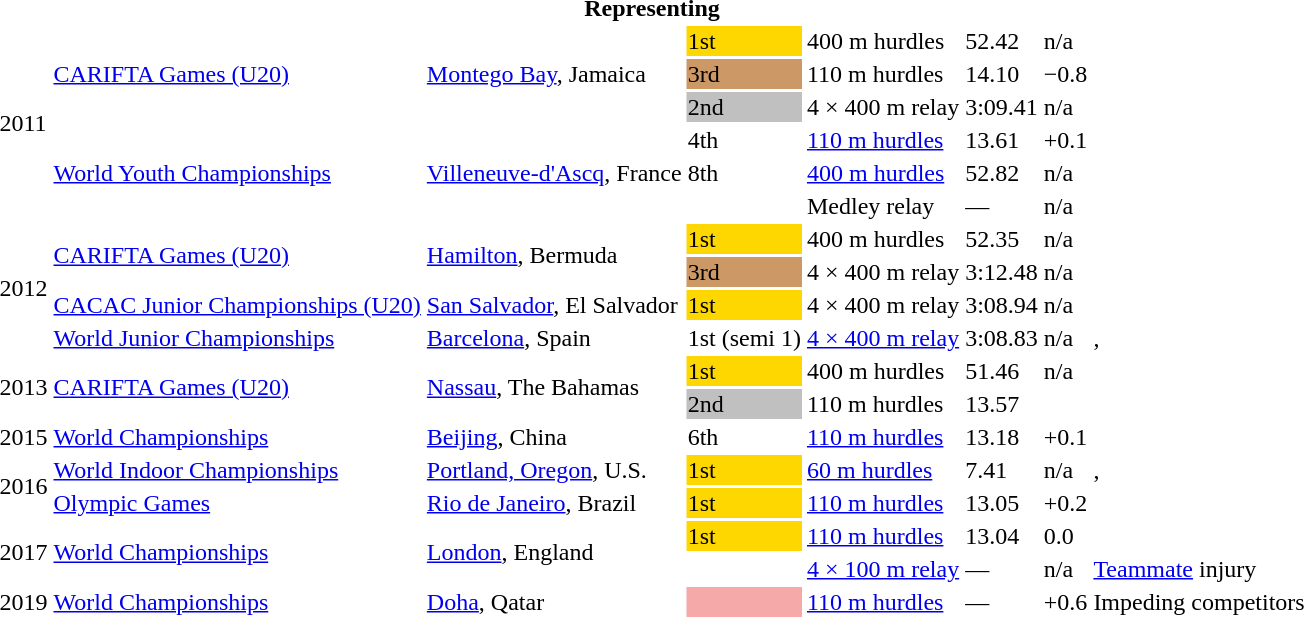<table>
<tr>
<th colspan=8>Representing </th>
</tr>
<tr>
<td rowspan=6>2011</td>
<td rowspan=3><a href='#'>CARIFTA Games (U20)</a></td>
<td rowspan=3><a href='#'>Montego Bay</a>, Jamaica</td>
<td bgcolor=gold>1st</td>
<td>400 m hurdles</td>
<td>52.42</td>
<td>n/a</td>
<td></td>
</tr>
<tr>
<td bgcolor=cc9966>3rd</td>
<td>110 m hurdles</td>
<td>14.10</td>
<td>−0.8</td>
<td></td>
</tr>
<tr>
<td bgcolor=silver>2nd</td>
<td>4 × 400 m relay</td>
<td>3:09.41</td>
<td>n/a</td>
<td></td>
</tr>
<tr>
<td rowspan=3><a href='#'>World Youth Championships</a></td>
<td rowspan=3><a href='#'>Villeneuve-d'Ascq</a>, France</td>
<td>4th</td>
<td><a href='#'>110 m hurdles</a></td>
<td>13.61</td>
<td>+0.1</td>
<td></td>
</tr>
<tr>
<td>8th</td>
<td><a href='#'>400 m hurdles</a></td>
<td>52.82</td>
<td>n/a</td>
<td></td>
</tr>
<tr>
<td></td>
<td>Medley relay</td>
<td>—</td>
<td>n/a</td>
<td></td>
</tr>
<tr>
<td rowspan=4>2012</td>
<td rowspan=2><a href='#'>CARIFTA Games (U20)</a></td>
<td rowspan=2><a href='#'>Hamilton</a>, Bermuda</td>
<td bgcolor=gold>1st</td>
<td>400 m hurdles</td>
<td>52.35</td>
<td>n/a</td>
<td></td>
</tr>
<tr>
<td bgcolor=cc9966>3rd</td>
<td>4 × 400 m relay</td>
<td>3:12.48</td>
<td>n/a</td>
<td></td>
</tr>
<tr>
<td><a href='#'>CACAC Junior Championships (U20)</a></td>
<td><a href='#'>San Salvador</a>, El Salvador</td>
<td bgcolor=gold>1st</td>
<td>4 × 400 m relay</td>
<td>3:08.94</td>
<td>n/a</td>
<td></td>
</tr>
<tr>
<td><a href='#'>World Junior Championships</a></td>
<td><a href='#'>Barcelona</a>, Spain</td>
<td>1st (semi 1)</td>
<td><a href='#'>4 × 400 m relay</a></td>
<td>3:08.83</td>
<td>n/a</td>
<td>, </td>
</tr>
<tr>
<td rowspan=2>2013</td>
<td rowspan=2><a href='#'>CARIFTA Games (U20)</a></td>
<td rowspan=2><a href='#'>Nassau</a>, The Bahamas</td>
<td bgcolor=gold>1st</td>
<td>400 m hurdles</td>
<td>51.46</td>
<td>n/a</td>
<td></td>
</tr>
<tr>
<td bgcolor=silver>2nd</td>
<td>110 m hurdles</td>
<td>13.57</td>
<td></td>
<td></td>
</tr>
<tr>
<td>2015</td>
<td><a href='#'>World Championships</a></td>
<td><a href='#'>Beijing</a>, China</td>
<td>6th</td>
<td><a href='#'>110 m hurdles</a></td>
<td>13.18</td>
<td>+0.1</td>
<td></td>
</tr>
<tr>
<td rowspan=2>2016</td>
<td><a href='#'>World Indoor Championships</a></td>
<td><a href='#'>Portland, Oregon</a>, U.S.</td>
<td bgcolor=gold>1st</td>
<td><a href='#'>60 m hurdles</a></td>
<td>7.41</td>
<td>n/a</td>
<td>,  </td>
</tr>
<tr>
<td><a href='#'>Olympic Games</a></td>
<td><a href='#'>Rio de Janeiro</a>, Brazil</td>
<td bgcolor=gold>1st</td>
<td><a href='#'>110 m hurdles</a></td>
<td>13.05</td>
<td>+0.2</td>
<td></td>
</tr>
<tr>
<td rowspan=2>2017</td>
<td rowspan=2><a href='#'>World Championships</a></td>
<td rowspan=2><a href='#'>London</a>, England</td>
<td bgcolor=gold>1st</td>
<td><a href='#'>110 m hurdles</a></td>
<td>13.04</td>
<td>0.0</td>
<td></td>
</tr>
<tr>
<td></td>
<td><a href='#'>4 × 100 m relay</a></td>
<td>—</td>
<td>n/a</td>
<td><a href='#'>Teammate</a> injury </td>
</tr>
<tr>
<td>2019</td>
<td><a href='#'>World Championships</a></td>
<td><a href='#'>Doha</a>, Qatar</td>
<td bgcolor=f5a9a9></td>
<td><a href='#'>110 m hurdles</a></td>
<td>—</td>
<td>+0.6</td>
<td>Impeding competitors </td>
</tr>
</table>
